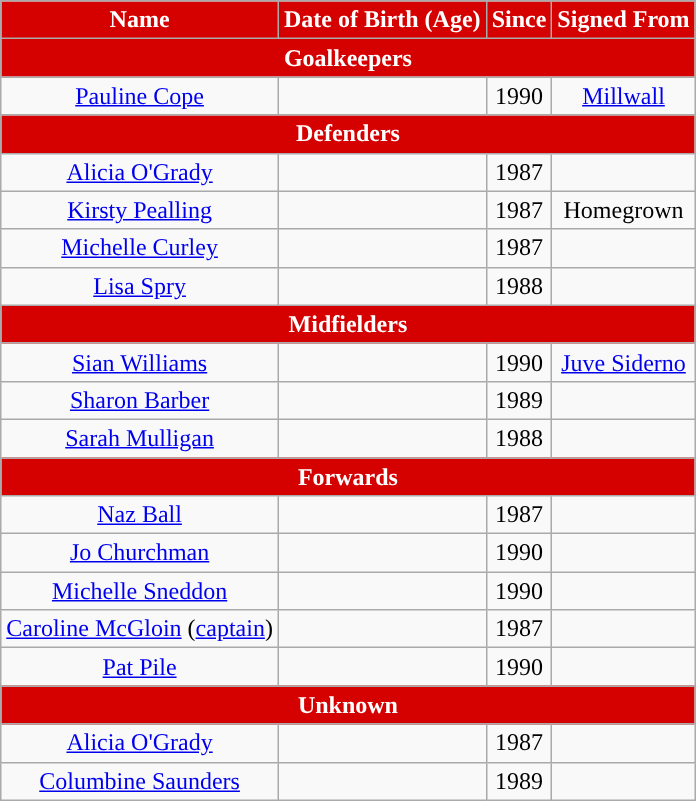<table class="wikitable" style="text-align:center; font-size:100%; ">
<tr>
<th style="background:#d50000; color:white; text-align:center;">Name</th>
<th style="background:#d50000; color:white; text-align:center;">Date of Birth (Age)</th>
<th style="background:#d50000; color:white; text-align:center;">Since</th>
<th style="background:#d50000; color:white; text-align:center;">Signed From</th>
</tr>
<tr>
<th style="background:#d50000; color:white; text-align:center;" colspan="4">Goalkeepers</th>
</tr>
<tr>
<td> <a href='#'>Pauline Cope</a></td>
<td></td>
<td>1990</td>
<td> <a href='#'>Millwall</a></td>
</tr>
<tr>
<th colspan="4" style="background:#d50000; color:white; text-align:center;">Defenders</th>
</tr>
<tr>
<td><a href='#'>Alicia O'Grady</a></td>
<td></td>
<td>1987</td>
<td></td>
</tr>
<tr>
<td> <a href='#'>Kirsty Pealling</a></td>
<td></td>
<td>1987</td>
<td>Homegrown</td>
</tr>
<tr>
<td> <a href='#'>Michelle Curley</a></td>
<td></td>
<td>1987</td>
<td></td>
</tr>
<tr>
<td> <a href='#'>Lisa Spry</a></td>
<td></td>
<td>1988</td>
<td></td>
</tr>
<tr>
<th style="background:#d50000; color:white; text-align:center;" colspan="4">Midfielders</th>
</tr>
<tr>
<td> <a href='#'>Sian Williams</a></td>
<td></td>
<td>1990</td>
<td> <a href='#'>Juve Siderno</a></td>
</tr>
<tr>
<td> <a href='#'>Sharon Barber</a></td>
<td></td>
<td>1989</td>
<td></td>
</tr>
<tr>
<td> <a href='#'>Sarah Mulligan</a></td>
<td></td>
<td>1988</td>
<td></td>
</tr>
<tr>
<th style="background:#d50000; color:white; text-align:center;" colspan="4">Forwards</th>
</tr>
<tr>
<td> <a href='#'>Naz Ball</a></td>
<td></td>
<td>1987</td>
<td></td>
</tr>
<tr>
<td> <a href='#'>Jo Churchman</a></td>
<td></td>
<td>1990</td>
<td></td>
</tr>
<tr>
<td> <a href='#'>Michelle Sneddon</a></td>
<td></td>
<td>1990</td>
<td></td>
</tr>
<tr>
<td><a href='#'>Caroline McGloin</a> (<a href='#'>captain</a>)</td>
<td></td>
<td>1987</td>
<td></td>
</tr>
<tr>
<td><a href='#'>Pat Pile</a></td>
<td></td>
<td>1990</td>
<td></td>
</tr>
<tr>
<th style="background:#d50000; color:white; text-align:center;" colspan="4">Unknown</th>
</tr>
<tr>
<td><a href='#'>Alicia O'Grady</a></td>
<td></td>
<td>1987</td>
<td></td>
</tr>
<tr>
<td><a href='#'>Columbine Saunders</a></td>
<td></td>
<td>1989</td>
<td></td>
</tr>
</table>
